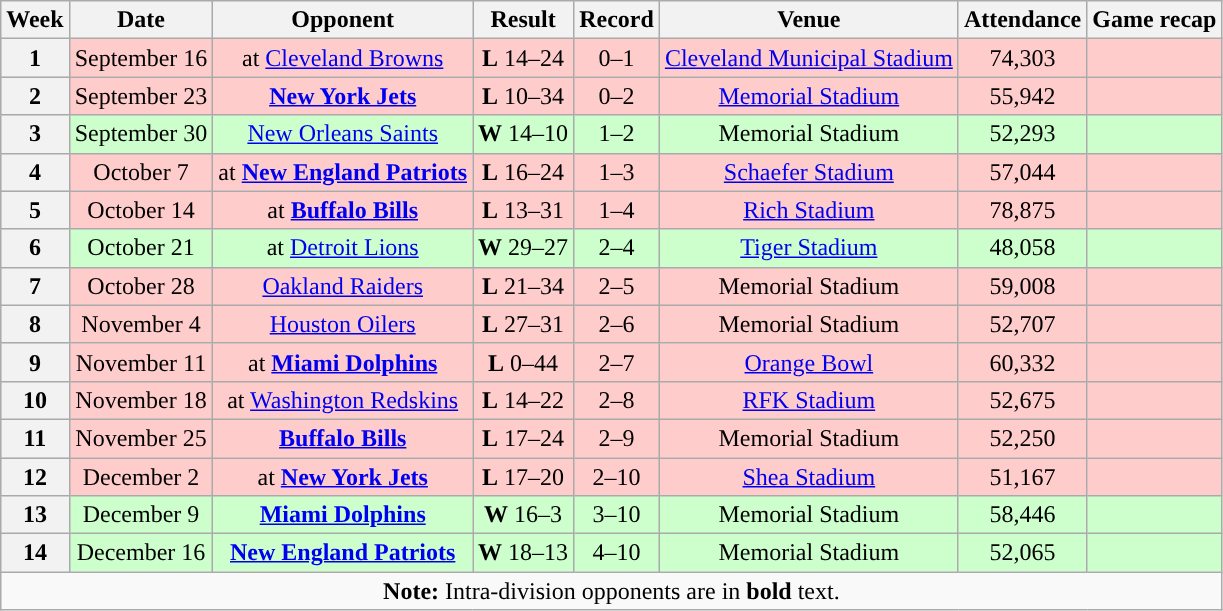<table class="wikitable" style="text-align:center">
<tr>
<th>Week</th>
<th>Date</th>
<th>Opponent</th>
<th>Result</th>
<th>Record</th>
<th>Venue</th>
<th>Attendance</th>
<th>Game recap</th>
</tr>
<tr style="background:#fcc">
<th>1</th>
<td>September 16</td>
<td>at <a href='#'>Cleveland Browns</a></td>
<td><strong>L</strong> 14–24</td>
<td>0–1</td>
<td><a href='#'>Cleveland Municipal Stadium</a></td>
<td>74,303</td>
<td></td>
</tr>
<tr style="background:#fcc">
<th>2</th>
<td>September 23</td>
<td><strong><a href='#'>New York Jets</a></strong></td>
<td><strong>L</strong> 10–34</td>
<td>0–2</td>
<td><a href='#'>Memorial Stadium</a></td>
<td>55,942</td>
<td></td>
</tr>
<tr style="background:#cfc">
<th>3</th>
<td>September 30</td>
<td><a href='#'>New Orleans Saints</a></td>
<td><strong>W</strong> 14–10</td>
<td>1–2</td>
<td>Memorial Stadium</td>
<td>52,293</td>
<td></td>
</tr>
<tr style="background:#fcc">
<th>4</th>
<td>October 7</td>
<td>at <strong><a href='#'>New England Patriots</a></strong></td>
<td><strong>L</strong> 16–24</td>
<td>1–3</td>
<td><a href='#'>Schaefer Stadium</a></td>
<td>57,044</td>
<td></td>
</tr>
<tr style="background:#fcc">
<th>5</th>
<td>October 14</td>
<td>at <strong><a href='#'>Buffalo Bills</a></strong></td>
<td><strong>L</strong> 13–31</td>
<td>1–4</td>
<td><a href='#'>Rich Stadium</a></td>
<td>78,875</td>
<td></td>
</tr>
<tr style="background:#cfc">
<th>6</th>
<td>October 21</td>
<td>at <a href='#'>Detroit Lions</a></td>
<td><strong>W</strong> 29–27</td>
<td>2–4</td>
<td><a href='#'>Tiger Stadium</a></td>
<td>48,058</td>
<td></td>
</tr>
<tr style="background:#fcc">
<th>7</th>
<td>October 28</td>
<td><a href='#'>Oakland Raiders</a></td>
<td><strong>L</strong> 21–34</td>
<td>2–5</td>
<td>Memorial Stadium</td>
<td>59,008</td>
<td></td>
</tr>
<tr style="background:#fcc">
<th>8</th>
<td>November 4</td>
<td><a href='#'>Houston Oilers</a></td>
<td><strong>L</strong> 27–31</td>
<td>2–6</td>
<td>Memorial Stadium</td>
<td>52,707</td>
<td></td>
</tr>
<tr style="background:#fcc">
<th>9</th>
<td>November 11</td>
<td>at <strong><a href='#'>Miami Dolphins</a></strong></td>
<td><strong>L</strong> 0–44</td>
<td>2–7</td>
<td><a href='#'>Orange Bowl</a></td>
<td>60,332</td>
<td></td>
</tr>
<tr style="background:#fcc">
<th>10</th>
<td>November 18</td>
<td>at <a href='#'>Washington Redskins</a></td>
<td><strong>L</strong> 14–22</td>
<td>2–8</td>
<td><a href='#'>RFK Stadium</a></td>
<td>52,675</td>
<td></td>
</tr>
<tr style="background:#fcc">
<th>11</th>
<td>November 25</td>
<td><strong><a href='#'>Buffalo Bills</a></strong></td>
<td><strong>L</strong> 17–24</td>
<td>2–9</td>
<td>Memorial Stadium</td>
<td>52,250</td>
<td></td>
</tr>
<tr style="background:#fcc">
<th>12</th>
<td>December 2</td>
<td>at <strong><a href='#'>New York Jets</a></strong></td>
<td><strong>L</strong> 17–20</td>
<td>2–10</td>
<td><a href='#'>Shea Stadium</a></td>
<td>51,167</td>
<td></td>
</tr>
<tr style="background:#cfc">
<th>13</th>
<td>December 9</td>
<td><strong><a href='#'>Miami Dolphins</a></strong></td>
<td><strong>W</strong> 16–3</td>
<td>3–10</td>
<td>Memorial Stadium</td>
<td>58,446</td>
<td></td>
</tr>
<tr style="background:#cfc">
<th>14</th>
<td>December 16</td>
<td><strong><a href='#'>New England Patriots</a></strong></td>
<td><strong>W</strong> 18–13</td>
<td>4–10</td>
<td>Memorial Stadium</td>
<td>52,065</td>
<td></td>
</tr>
<tr>
<td colspan="8"><strong>Note:</strong> Intra-division opponents are in <strong>bold</strong> text.</td>
</tr>
</table>
